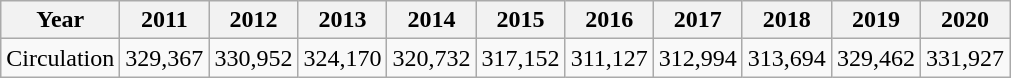<table class="wikitable">
<tr>
<th>Year</th>
<th>2011</th>
<th>2012</th>
<th>2013</th>
<th>2014</th>
<th>2015</th>
<th>2016</th>
<th>2017</th>
<th>2018</th>
<th>2019</th>
<th>2020</th>
</tr>
<tr>
<td>Circulation</td>
<td>329,367</td>
<td>330,952</td>
<td>324,170</td>
<td>320,732</td>
<td>317,152</td>
<td>311,127</td>
<td>312,994</td>
<td>313,694</td>
<td>329,462</td>
<td>331,927</td>
</tr>
</table>
